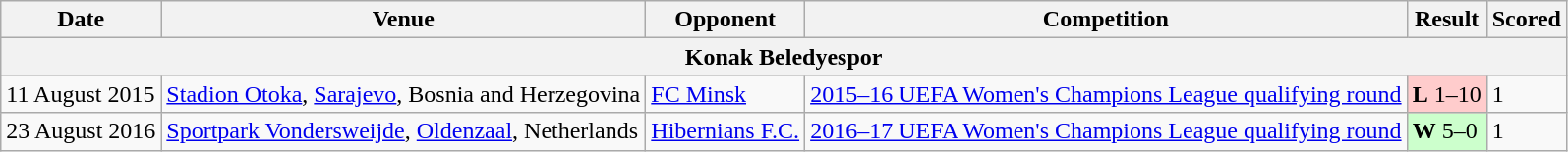<table class=wikitable>
<tr>
<th>Date</th>
<th>Venue</th>
<th>Opponent</th>
<th>Competition</th>
<th>Result</th>
<th>Scored</th>
</tr>
<tr>
<th colspan=6>Konak Beledyespor</th>
</tr>
<tr>
<td>11 August 2015</td>
<td><a href='#'>Stadion Otoka</a>, <a href='#'>Sarajevo</a>, Bosnia and Herzegovina</td>
<td> <a href='#'>FC Minsk</a></td>
<td><a href='#'>2015–16 UEFA Women's Champions League qualifying round</a></td>
<td bgcolor=ffcccc><strong>L</strong> 1–10</td>
<td>1</td>
</tr>
<tr>
<td>23 August 2016</td>
<td><a href='#'>Sportpark Vondersweijde</a>, <a href='#'>Oldenzaal</a>, Netherlands</td>
<td> <a href='#'>Hibernians F.C.</a></td>
<td><a href='#'>2016–17 UEFA Women's Champions League qualifying round</a></td>
<td bgcolor=ccffcc><strong>W</strong> 5–0</td>
<td>1</td>
</tr>
</table>
